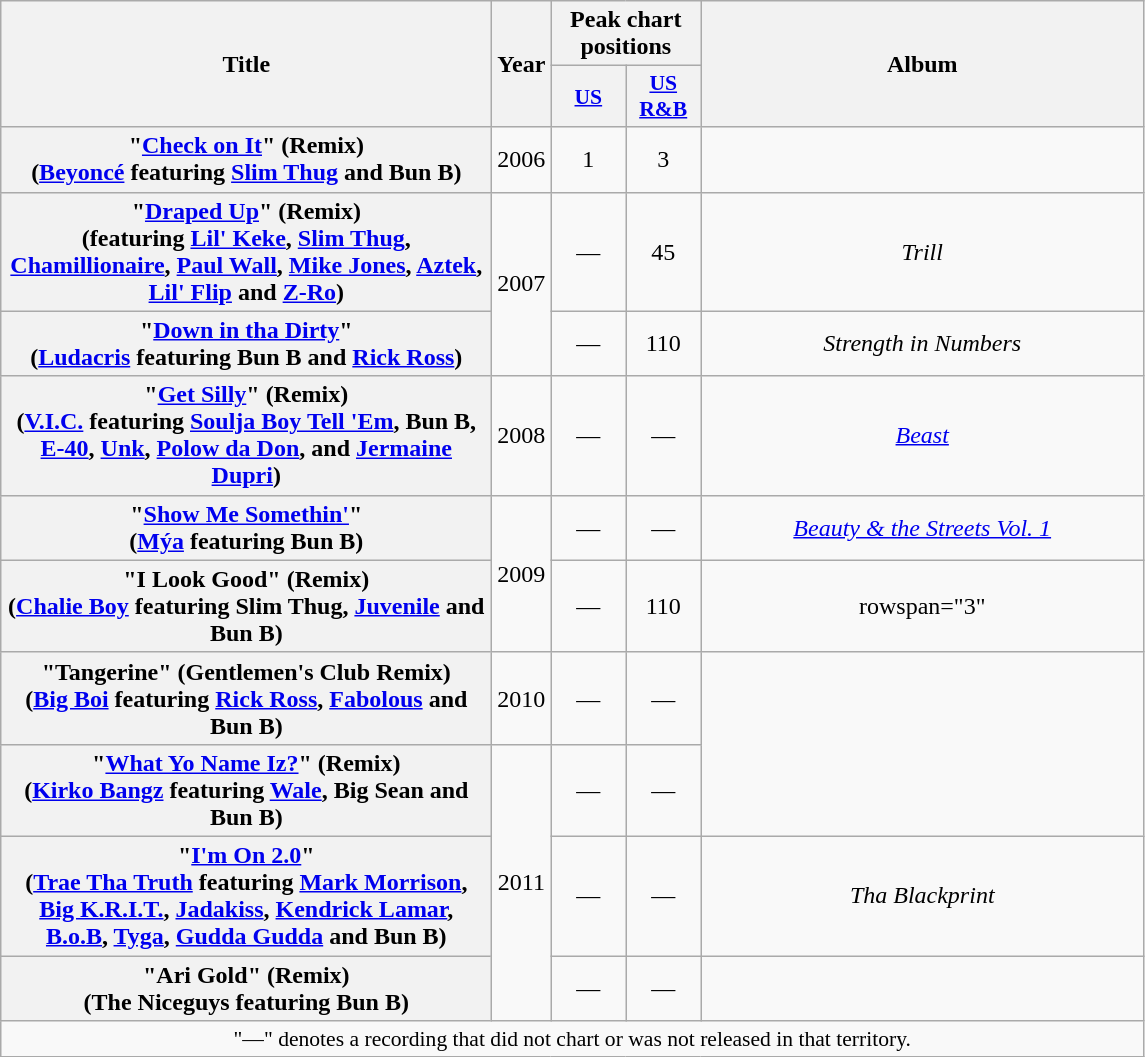<table class="wikitable plainrowheaders" style="text-align:center;" border="1">
<tr>
<th scope="col" rowspan="2" style="width:20em;">Title</th>
<th scope="col" rowspan="2">Year</th>
<th scope="col" colspan="2">Peak chart positions</th>
<th scope="col" rowspan="2" style="width:18em;">Album</th>
</tr>
<tr>
<th scope="col" style="width:3em;font-size:90%;"><a href='#'>US</a></th>
<th scope="col" style="width:3em;font-size:90%;"><a href='#'>US<br>R&B</a></th>
</tr>
<tr>
<th scope="row">"<a href='#'>Check on It</a>" (Remix)<br><span>(<a href='#'>Beyoncé</a> featuring <a href='#'>Slim Thug</a> and Bun B)</span></th>
<td>2006</td>
<td>1</td>
<td>3</td>
<td></td>
</tr>
<tr>
<th scope="row">"<a href='#'>Draped Up</a>" (Remix)<br><span>(featuring <a href='#'>Lil' Keke</a>, <a href='#'>Slim Thug</a>, <a href='#'>Chamillionaire</a>, <a href='#'>Paul Wall</a>, <a href='#'>Mike Jones</a>, <a href='#'>Aztek</a>, <a href='#'>Lil' Flip</a> and <a href='#'>Z-Ro</a>)</span></th>
<td rowspan="2">2007</td>
<td>—</td>
<td>45</td>
<td><em>Trill</em></td>
</tr>
<tr>
<th scope="row">"<a href='#'>Down in tha Dirty</a>"<br><span>(<a href='#'>Ludacris</a> featuring Bun B and <a href='#'>Rick Ross</a>)</span></th>
<td>—</td>
<td>110</td>
<td><em>Strength in Numbers</em></td>
</tr>
<tr>
<th scope="row">"<a href='#'>Get Silly</a>" (Remix)<br><span>(<a href='#'>V.I.C.</a> featuring <a href='#'>Soulja Boy Tell 'Em</a>, Bun B, <a href='#'>E-40</a>, <a href='#'>Unk</a>, <a href='#'>Polow da Don</a>, and <a href='#'>Jermaine Dupri</a>)</span></th>
<td>2008</td>
<td>—</td>
<td>—</td>
<td><em><a href='#'>Beast</a></em></td>
</tr>
<tr>
<th scope="row">"<a href='#'>Show Me Somethin'</a>"<br><span>(<a href='#'>Mýa</a> featuring Bun B)</span></th>
<td rowspan="2">2009</td>
<td>—</td>
<td>—</td>
<td><em><a href='#'>Beauty & the Streets Vol. 1</a></em></td>
</tr>
<tr>
<th scope="row">"I Look Good" (Remix)<br><span>(<a href='#'>Chalie Boy</a> featuring Slim Thug, <a href='#'>Juvenile</a> and Bun B)</span></th>
<td>—</td>
<td>110</td>
<td>rowspan="3" </td>
</tr>
<tr>
<th scope="row">"Tangerine" (Gentlemen's Club Remix)<br><span>(<a href='#'>Big Boi</a> featuring <a href='#'>Rick Ross</a>, <a href='#'>Fabolous</a> and Bun B)</span></th>
<td>2010</td>
<td>—</td>
<td>—</td>
</tr>
<tr>
<th scope="row">"<a href='#'>What Yo Name Iz?</a>" (Remix)<br><span>(<a href='#'>Kirko Bangz</a> featuring <a href='#'>Wale</a>, Big Sean and Bun B)</span></th>
<td rowspan="3">2011</td>
<td>—</td>
<td>—</td>
</tr>
<tr>
<th scope="row">"<a href='#'>I'm On 2.0</a>"<br><span>(<a href='#'>Trae Tha Truth</a> featuring <a href='#'>Mark Morrison</a>, <a href='#'>Big K.R.I.T.</a>, <a href='#'>Jadakiss</a>, <a href='#'>Kendrick Lamar</a>, <a href='#'>B.o.B</a>, <a href='#'>Tyga</a>, <a href='#'>Gudda Gudda</a> and Bun B)</span></th>
<td>—</td>
<td>—</td>
<td><em>Tha Blackprint</em></td>
</tr>
<tr>
<th scope="row">"Ari Gold" (Remix)<br><span>(The Niceguys featuring Bun B)</span></th>
<td>—</td>
<td>—</td>
<td></td>
</tr>
<tr>
<td colspan="5" style="font-size:90%">"—" denotes a recording that did not chart or was not released in that territory.</td>
</tr>
</table>
